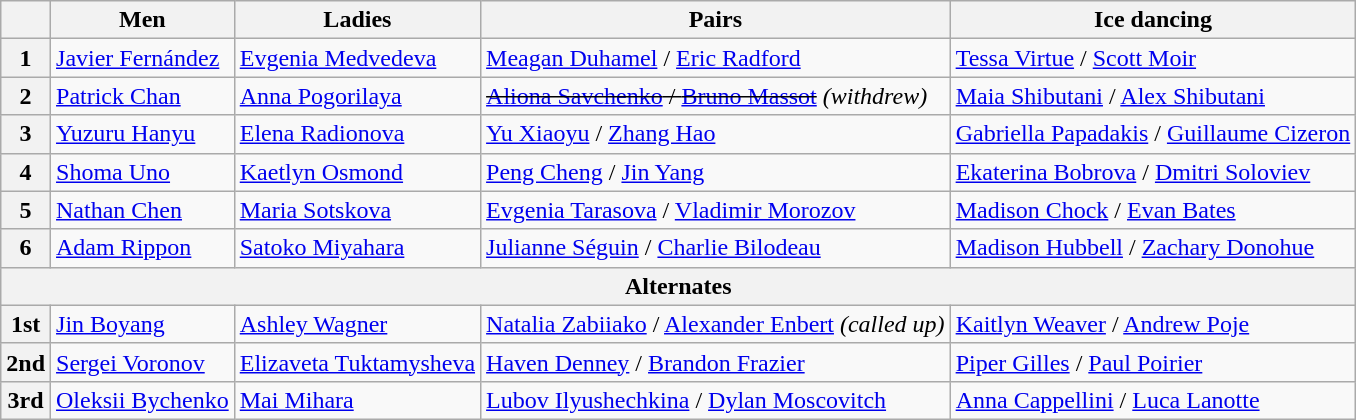<table class="wikitable">
<tr>
<th></th>
<th>Men</th>
<th>Ladies</th>
<th>Pairs</th>
<th>Ice dancing</th>
</tr>
<tr>
<th>1</th>
<td> <a href='#'>Javier Fernández</a></td>
<td> <a href='#'>Evgenia Medvedeva</a></td>
<td> <a href='#'>Meagan Duhamel</a> / <a href='#'>Eric Radford</a></td>
<td> <a href='#'>Tessa Virtue</a> / <a href='#'>Scott Moir</a></td>
</tr>
<tr>
<th>2</th>
<td> <a href='#'>Patrick Chan</a></td>
<td> <a href='#'>Anna Pogorilaya</a></td>
<td> <s><a href='#'>Aliona Savchenko</a> / <a href='#'>Bruno Massot</a></s> <em>(withdrew)</em></td>
<td> <a href='#'>Maia Shibutani</a> / <a href='#'>Alex Shibutani</a></td>
</tr>
<tr>
<th>3</th>
<td> <a href='#'>Yuzuru Hanyu</a></td>
<td> <a href='#'>Elena Radionova</a></td>
<td> <a href='#'>Yu Xiaoyu</a> / <a href='#'>Zhang Hao</a></td>
<td> <a href='#'>Gabriella Papadakis</a> / <a href='#'>Guillaume Cizeron</a></td>
</tr>
<tr>
<th>4</th>
<td> <a href='#'>Shoma Uno</a></td>
<td> <a href='#'>Kaetlyn Osmond</a></td>
<td> <a href='#'>Peng Cheng</a> / <a href='#'>Jin Yang</a></td>
<td> <a href='#'>Ekaterina Bobrova</a> / <a href='#'>Dmitri Soloviev</a></td>
</tr>
<tr>
<th>5</th>
<td> <a href='#'>Nathan Chen</a></td>
<td> <a href='#'>Maria Sotskova</a></td>
<td> <a href='#'>Evgenia Tarasova</a> / <a href='#'>Vladimir Morozov</a></td>
<td> <a href='#'>Madison Chock</a> / <a href='#'>Evan Bates</a></td>
</tr>
<tr>
<th>6</th>
<td> <a href='#'>Adam Rippon</a></td>
<td> <a href='#'>Satoko Miyahara</a></td>
<td> <a href='#'>Julianne Séguin</a> / <a href='#'>Charlie Bilodeau</a></td>
<td> <a href='#'>Madison Hubbell</a> / <a href='#'>Zachary Donohue</a></td>
</tr>
<tr>
<th colspan=5 align=center>Alternates</th>
</tr>
<tr>
<th>1st</th>
<td> <a href='#'>Jin Boyang</a></td>
<td> <a href='#'>Ashley Wagner</a></td>
<td> <a href='#'>Natalia Zabiiako</a> / <a href='#'>Alexander Enbert</a> <em>(called up)</em></td>
<td> <a href='#'>Kaitlyn Weaver</a> / <a href='#'>Andrew Poje</a></td>
</tr>
<tr>
<th>2nd</th>
<td> <a href='#'>Sergei Voronov</a></td>
<td> <a href='#'>Elizaveta Tuktamysheva</a></td>
<td> <a href='#'>Haven Denney</a> / <a href='#'>Brandon Frazier</a></td>
<td> <a href='#'>Piper Gilles</a> / <a href='#'>Paul Poirier</a></td>
</tr>
<tr>
<th>3rd</th>
<td> <a href='#'>Oleksii Bychenko</a></td>
<td> <a href='#'>Mai Mihara</a></td>
<td> <a href='#'>Lubov Ilyushechkina</a> / <a href='#'>Dylan Moscovitch</a></td>
<td> <a href='#'>Anna Cappellini</a> / <a href='#'>Luca Lanotte</a></td>
</tr>
</table>
